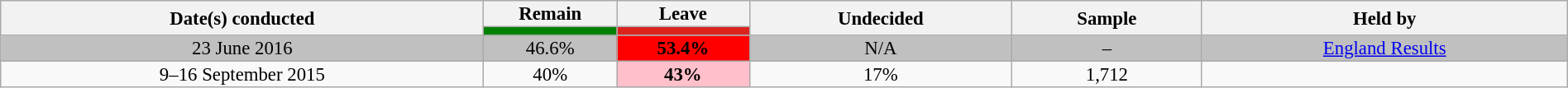<table class="wikitable sortable collapsible" style="text-align:center; font-size:95%; line-height:14px; width:100%">
<tr>
<th rowspan="2">Date(s) conducted</th>
<th>Remain</th>
<th>Leave</th>
<th rowspan="2">Undecided</th>
<th rowspan="2">Sample</th>
<th rowspan="2">Held by</th>
</tr>
<tr>
<th style="background:green; color:white; width:100px;"></th>
<th style="background:#dc241f; color:white; width:100px;"></th>
</tr>
<tr style="background:silver;">
<td>23 June 2016</td>
<td>46.6%</td>
<td style="background:red"><strong>53.4%</strong></td>
<td>N/A</td>
<td>–</td>
<td><a href='#'>England Results</a></td>
</tr>
<tr>
<td>9–16 September 2015</td>
<td>40%</td>
<td style="background:pink"><strong>43%</strong></td>
<td>17%</td>
<td>1,712</td>
<td></td>
</tr>
</table>
